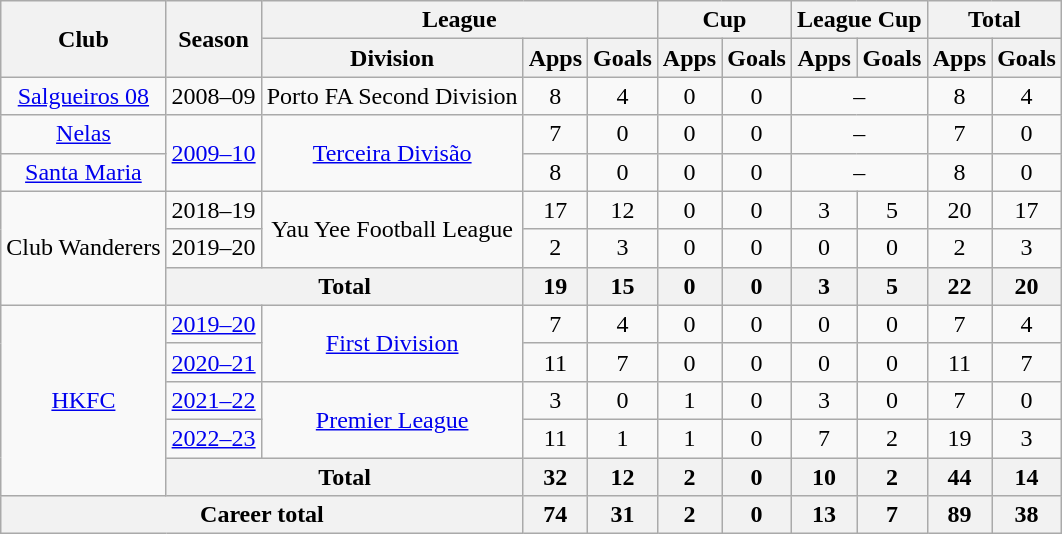<table class="wikitable" style="text-align: center">
<tr>
<th rowspan="2">Club</th>
<th rowspan="2">Season</th>
<th colspan="3">League</th>
<th colspan="2">Cup</th>
<th colspan="2">League Cup</th>
<th colspan="2">Total</th>
</tr>
<tr>
<th>Division</th>
<th>Apps</th>
<th>Goals</th>
<th>Apps</th>
<th>Goals</th>
<th>Apps</th>
<th>Goals</th>
<th>Apps</th>
<th>Goals</th>
</tr>
<tr>
<td><a href='#'>Salgueiros 08</a></td>
<td>2008–09</td>
<td>Porto FA Second Division</td>
<td>8</td>
<td>4</td>
<td>0</td>
<td>0</td>
<td colspan="2">–</td>
<td>8</td>
<td>4</td>
</tr>
<tr>
<td><a href='#'>Nelas</a></td>
<td rowspan="2"><a href='#'>2009–10</a></td>
<td rowspan="2"><a href='#'>Terceira Divisão</a></td>
<td>7</td>
<td>0</td>
<td>0</td>
<td>0</td>
<td colspan="2">–</td>
<td>7</td>
<td>0</td>
</tr>
<tr>
<td><a href='#'>Santa Maria</a></td>
<td>8</td>
<td>0</td>
<td>0</td>
<td>0</td>
<td colspan="2">–</td>
<td>8</td>
<td>0</td>
</tr>
<tr>
<td rowspan="3">Club Wanderers</td>
<td>2018–19</td>
<td rowspan="2">Yau Yee Football League</td>
<td>17</td>
<td>12</td>
<td>0</td>
<td>0</td>
<td>3</td>
<td>5</td>
<td>20</td>
<td>17</td>
</tr>
<tr>
<td>2019–20</td>
<td>2</td>
<td>3</td>
<td>0</td>
<td>0</td>
<td>0</td>
<td>0</td>
<td>2</td>
<td>3</td>
</tr>
<tr>
<th colspan="2">Total</th>
<th>19</th>
<th>15</th>
<th>0</th>
<th>0</th>
<th>3</th>
<th>5</th>
<th>22</th>
<th>20</th>
</tr>
<tr>
<td rowspan="5"><a href='#'>HKFC</a></td>
<td><a href='#'>2019–20</a></td>
<td rowspan="2"><a href='#'>First Division</a></td>
<td>7</td>
<td>4</td>
<td>0</td>
<td>0</td>
<td>0</td>
<td>0</td>
<td>7</td>
<td>4</td>
</tr>
<tr>
<td><a href='#'>2020–21</a></td>
<td>11</td>
<td>7</td>
<td>0</td>
<td>0</td>
<td>0</td>
<td>0</td>
<td>11</td>
<td>7</td>
</tr>
<tr>
<td><a href='#'>2021–22</a></td>
<td rowspan="2"><a href='#'>Premier League</a></td>
<td>3</td>
<td>0</td>
<td>1</td>
<td>0</td>
<td>3</td>
<td>0</td>
<td>7</td>
<td>0</td>
</tr>
<tr>
<td><a href='#'>2022–23</a></td>
<td>11</td>
<td>1</td>
<td>1</td>
<td>0</td>
<td>7</td>
<td>2</td>
<td>19</td>
<td>3</td>
</tr>
<tr>
<th colspan="2">Total</th>
<th>32</th>
<th>12</th>
<th>2</th>
<th>0</th>
<th>10</th>
<th>2</th>
<th>44</th>
<th>14</th>
</tr>
<tr>
<th colspan="3">Career total</th>
<th>74</th>
<th>31</th>
<th>2</th>
<th>0</th>
<th>13</th>
<th>7</th>
<th>89</th>
<th>38</th>
</tr>
</table>
